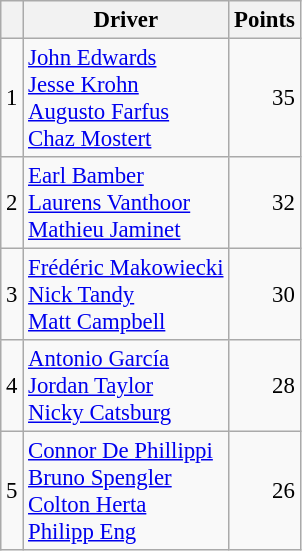<table class="wikitable" style="font-size: 95%;">
<tr>
<th scope="col"></th>
<th scope="col">Driver</th>
<th scope="col">Points</th>
</tr>
<tr>
<td align=center>1</td>
<td> <a href='#'>John Edwards</a><br> <a href='#'>Jesse Krohn</a><br> <a href='#'>Augusto Farfus</a><br> <a href='#'>Chaz Mostert</a></td>
<td align=right>35</td>
</tr>
<tr>
<td align=center>2</td>
<td> <a href='#'>Earl Bamber</a><br> <a href='#'>Laurens Vanthoor</a><br> <a href='#'>Mathieu Jaminet</a></td>
<td align=right>32</td>
</tr>
<tr>
<td align=center>3</td>
<td> <a href='#'>Frédéric Makowiecki</a><br> <a href='#'>Nick Tandy</a><br> <a href='#'>Matt Campbell</a></td>
<td align=right>30</td>
</tr>
<tr>
<td align=center>4</td>
<td> <a href='#'>Antonio García</a><br> <a href='#'>Jordan Taylor</a><br> <a href='#'>Nicky Catsburg</a></td>
<td align=right>28</td>
</tr>
<tr>
<td align=center>5</td>
<td> <a href='#'>Connor De Phillippi</a><br> <a href='#'>Bruno Spengler</a><br> <a href='#'>Colton Herta</a><br> <a href='#'>Philipp Eng</a></td>
<td align=right>26</td>
</tr>
</table>
